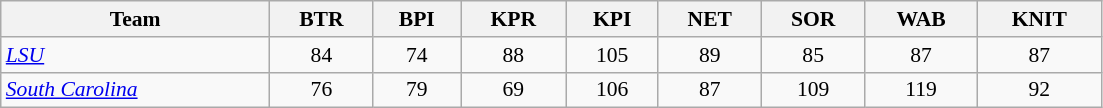<table class="wikitable sortable mw-collapsible mw-collapsed" style="text-align: center; font-size:90%; width:551pt;">
<tr>
<th>Team</th>
<th data-sort-type="number">BTR</th>
<th data-sort-type="number">BPI</th>
<th data-sort-type="number">KPR</th>
<th data-sort-type="number">KPI</th>
<th data-sort-type="number">NET</th>
<th data-sort-type="number">SOR</th>
<th data-sort-type="number">WAB</th>
<th data-sort-type="number">KNIT</th>
</tr>
<tr>
<td align="left"><em><a href='#'>LSU</a></em></td>
<td>84</td>
<td>74</td>
<td>88</td>
<td>105</td>
<td>89</td>
<td>85</td>
<td>87</td>
<td>87</td>
</tr>
<tr>
<td align="left"><em><a href='#'>South Carolina</a></em></td>
<td>76</td>
<td>79</td>
<td>69</td>
<td>106</td>
<td>87</td>
<td>109</td>
<td>119</td>
<td>92</td>
</tr>
</table>
